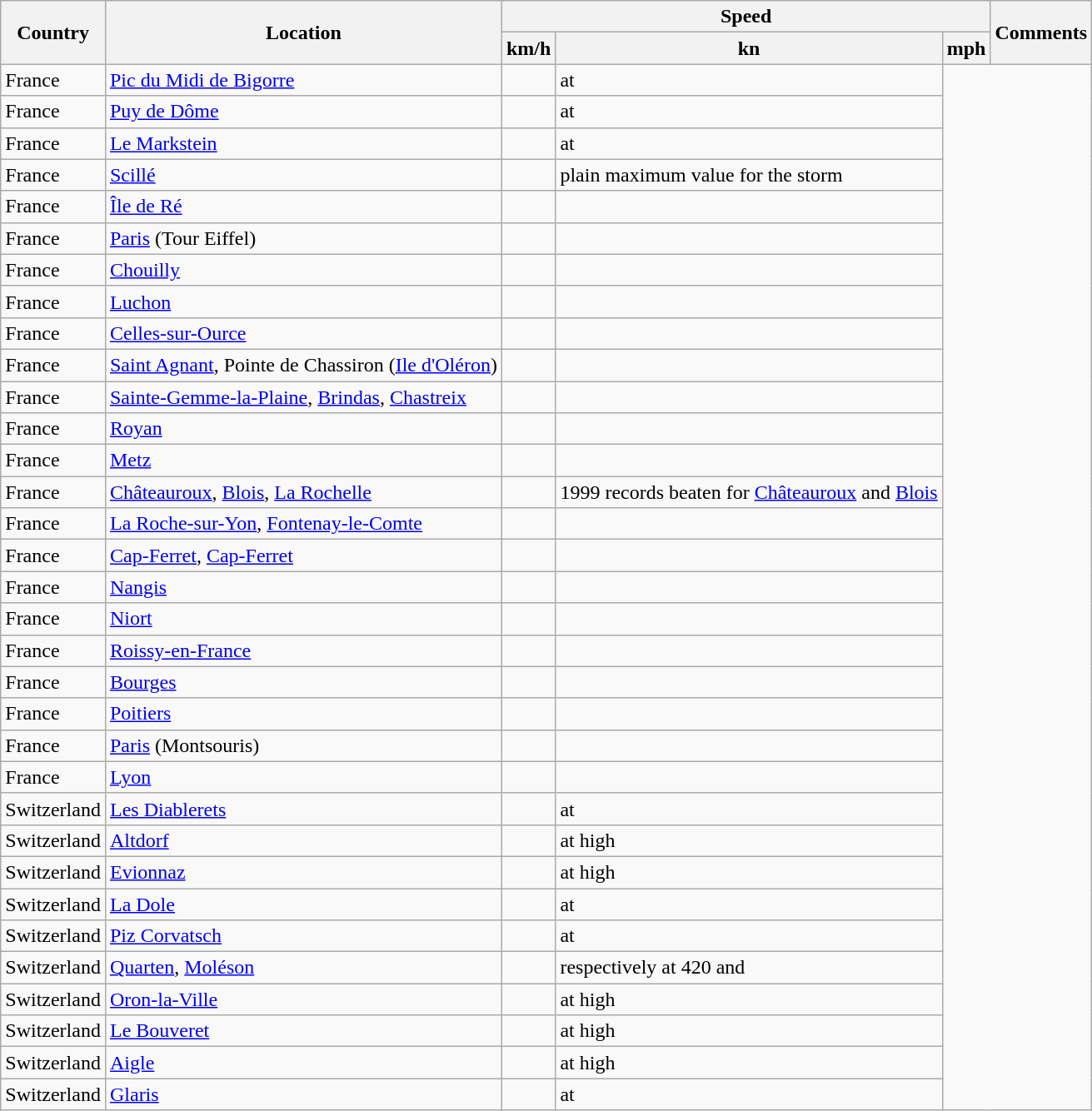<table class="wikitable sortable">
<tr>
<th rowspan=2>Country</th>
<th rowspan=2>Location</th>
<th colspan=3>Speed</th>
<th rowspan=2>Comments</th>
</tr>
<tr>
<th>km/h</th>
<th>kn</th>
<th>mph</th>
</tr>
<tr>
<td>France</td>
<td><a href='#'>Pic du Midi de Bigorre</a></td>
<td></td>
<td>at </td>
</tr>
<tr>
<td>France</td>
<td><a href='#'>Puy de Dôme</a></td>
<td></td>
<td>at </td>
</tr>
<tr>
<td>France</td>
<td><a href='#'>Le Markstein</a></td>
<td></td>
<td>at </td>
</tr>
<tr>
<td>France</td>
<td><a href='#'>Scillé</a></td>
<td></td>
<td>plain maximum value for the storm</td>
</tr>
<tr>
<td>France</td>
<td><a href='#'>Île de Ré</a></td>
<td></td>
<td></td>
</tr>
<tr>
<td>France</td>
<td><a href='#'>Paris</a> (Tour Eiffel)</td>
<td></td>
<td></td>
</tr>
<tr>
<td>France</td>
<td><a href='#'>Chouilly</a></td>
<td></td>
<td></td>
</tr>
<tr>
<td>France</td>
<td><a href='#'>Luchon</a></td>
<td></td>
<td></td>
</tr>
<tr>
<td>France</td>
<td><a href='#'>Celles-sur-Ource</a></td>
<td></td>
<td></td>
</tr>
<tr>
<td>France</td>
<td><a href='#'>Saint Agnant</a>, Pointe de Chassiron (<a href='#'>Ile d'Oléron</a>)</td>
<td></td>
<td></td>
</tr>
<tr>
<td>France</td>
<td><a href='#'>Sainte-Gemme-la-Plaine</a>, <a href='#'>Brindas</a>, <a href='#'>Chastreix</a></td>
<td></td>
<td></td>
</tr>
<tr>
<td>France</td>
<td><a href='#'>Royan</a></td>
<td></td>
<td></td>
</tr>
<tr>
<td>France</td>
<td><a href='#'>Metz</a></td>
<td></td>
<td></td>
</tr>
<tr>
<td>France</td>
<td><a href='#'>Châteauroux</a>, <a href='#'>Blois</a>, <a href='#'>La Rochelle</a></td>
<td></td>
<td>1999 records beaten for <a href='#'>Châteauroux</a> and <a href='#'>Blois</a></td>
</tr>
<tr>
<td>France</td>
<td><a href='#'>La Roche-sur-Yon</a>, <a href='#'>Fontenay-le-Comte</a></td>
<td></td>
<td></td>
</tr>
<tr>
<td>France</td>
<td><a href='#'>Cap-Ferret</a>, <a href='#'>Cap-Ferret</a></td>
<td></td>
<td></td>
</tr>
<tr>
<td>France</td>
<td><a href='#'>Nangis</a></td>
<td></td>
<td></td>
</tr>
<tr>
<td>France</td>
<td><a href='#'>Niort</a></td>
<td></td>
<td></td>
</tr>
<tr>
<td>France</td>
<td><a href='#'>Roissy-en-France</a></td>
<td></td>
<td></td>
</tr>
<tr>
<td>France</td>
<td><a href='#'>Bourges</a></td>
<td></td>
<td></td>
</tr>
<tr>
<td>France</td>
<td><a href='#'>Poitiers</a></td>
<td></td>
<td></td>
</tr>
<tr>
<td>France</td>
<td><a href='#'>Paris</a> (Montsouris)</td>
<td></td>
<td></td>
</tr>
<tr>
<td>France</td>
<td><a href='#'>Lyon</a></td>
<td></td>
<td></td>
</tr>
<tr>
<td>Switzerland</td>
<td><a href='#'>Les Diablerets</a></td>
<td></td>
<td>at </td>
</tr>
<tr>
<td>Switzerland</td>
<td><a href='#'>Altdorf</a></td>
<td></td>
<td>at  high</td>
</tr>
<tr>
<td>Switzerland</td>
<td><a href='#'>Evionnaz</a></td>
<td></td>
<td>at  high</td>
</tr>
<tr>
<td>Switzerland</td>
<td><a href='#'>La Dole</a></td>
<td></td>
<td>at </td>
</tr>
<tr>
<td>Switzerland</td>
<td><a href='#'>Piz Corvatsch</a></td>
<td></td>
<td>at </td>
</tr>
<tr>
<td>Switzerland</td>
<td><a href='#'>Quarten</a>, <a href='#'>Moléson</a></td>
<td></td>
<td>respectively at 420 and </td>
</tr>
<tr>
<td>Switzerland</td>
<td><a href='#'>Oron-la-Ville</a></td>
<td></td>
<td>at  high</td>
</tr>
<tr>
<td>Switzerland</td>
<td><a href='#'>Le Bouveret</a></td>
<td></td>
<td>at  high</td>
</tr>
<tr>
<td>Switzerland</td>
<td><a href='#'>Aigle</a></td>
<td></td>
<td>at  high</td>
</tr>
<tr>
<td>Switzerland</td>
<td><a href='#'>Glaris</a></td>
<td></td>
<td>at </td>
</tr>
</table>
